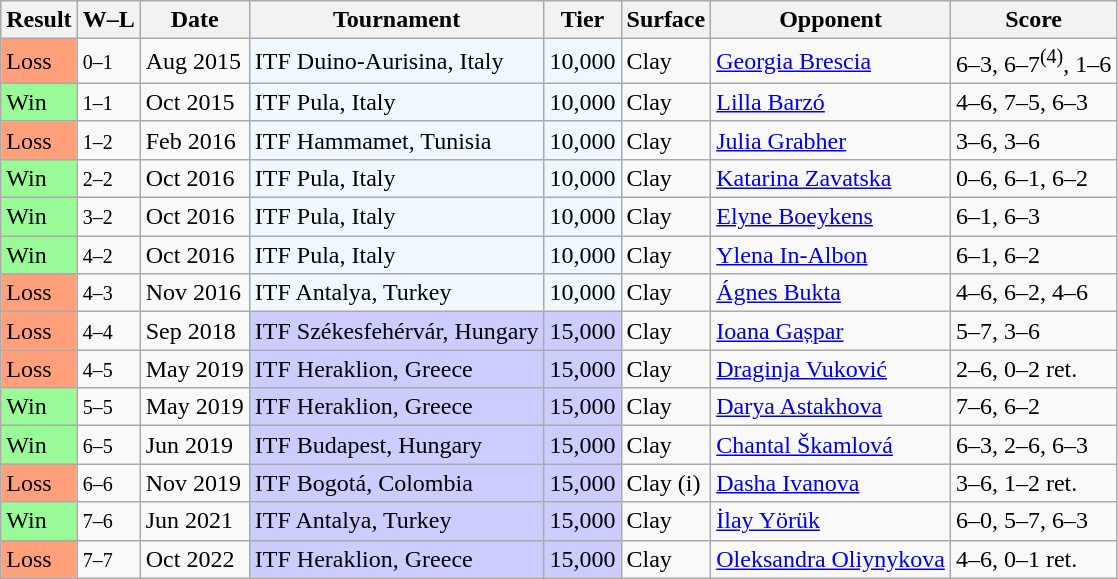<table class="sortable wikitable">
<tr>
<th>Result</th>
<th class="unsortable">W–L</th>
<th>Date</th>
<th>Tournament</th>
<th>Tier</th>
<th>Surface</th>
<th>Opponent</th>
<th class="unsortable">Score</th>
</tr>
<tr>
<td style="background:#ffa07a;">Loss</td>
<td><small>0–1</small></td>
<td>Aug 2015</td>
<td style="background:#f0f8ff;">ITF Duino-Aurisina, Italy</td>
<td style="background:#f0f8ff;">10,000</td>
<td>Clay</td>
<td> <a href='#'>Georgia Brescia</a></td>
<td>6–3, 6–7<sup>(4)</sup>, 1–6</td>
</tr>
<tr>
<td style="background:#98fb98;">Win</td>
<td><small>1–1</small></td>
<td>Oct 2015</td>
<td style="background:#f0f8ff;">ITF Pula, Italy</td>
<td style="background:#f0f8ff;">10,000</td>
<td>Clay</td>
<td> <a href='#'>Lilla Barzó</a></td>
<td>4–6, 7–5, 6–3</td>
</tr>
<tr>
<td style="background:#ffa07a;">Loss</td>
<td><small>1–2</small></td>
<td>Feb 2016</td>
<td style="background:#f0f8ff;">ITF Hammamet, Tunisia</td>
<td style="background:#f0f8ff;">10,000</td>
<td>Clay</td>
<td> <a href='#'>Julia Grabher</a></td>
<td>3–6, 3–6</td>
</tr>
<tr>
<td style="background:#98fb98;">Win</td>
<td><small>2–2</small></td>
<td>Oct 2016</td>
<td style="background:#f0f8ff;">ITF Pula, Italy</td>
<td style="background:#f0f8ff;">10,000</td>
<td>Clay</td>
<td> <a href='#'>Katarina Zavatska</a></td>
<td>0–6, 6–1, 6–2</td>
</tr>
<tr>
<td style="background:#98fb98;">Win</td>
<td><small>3–2</small></td>
<td>Oct 2016</td>
<td style="background:#f0f8ff;">ITF Pula, Italy</td>
<td style="background:#f0f8ff;">10,000</td>
<td>Clay</td>
<td> <a href='#'>Elyne Boeykens</a></td>
<td>6–1, 6–3</td>
</tr>
<tr>
<td style="background:#98fb98;">Win</td>
<td><small>4–2</small></td>
<td>Oct 2016</td>
<td style="background:#f0f8ff;">ITF Pula, Italy</td>
<td style="background:#f0f8ff;">10,000</td>
<td>Clay</td>
<td> <a href='#'>Ylena In-Albon</a></td>
<td>6–1, 6–2</td>
</tr>
<tr>
<td style="background:#ffa07a;">Loss</td>
<td><small>4–3</small></td>
<td>Nov 2016</td>
<td style="background:#f0f8ff;">ITF Antalya, Turkey</td>
<td style="background:#f0f8ff;">10,000</td>
<td>Clay</td>
<td> <a href='#'>Ágnes Bukta</a></td>
<td>4–6, 6–2, 4–6</td>
</tr>
<tr>
<td style="background:#ffa07a;">Loss</td>
<td><small>4–4</small></td>
<td>Sep 2018</td>
<td style="background:#ccccff;">ITF Székesfehérvár, Hungary</td>
<td style="background:#ccccff;">15,000</td>
<td>Clay</td>
<td> <a href='#'>Ioana Gașpar</a></td>
<td>5–7, 3–6</td>
</tr>
<tr>
<td style="background:#ffa07a;">Loss</td>
<td><small>4–5</small></td>
<td>May 2019</td>
<td style="background:#ccccff;">ITF Heraklion, Greece</td>
<td style="background:#ccccff;">15,000</td>
<td>Clay</td>
<td> <a href='#'>Draginja Vuković</a></td>
<td>2–6, 0–2 ret.</td>
</tr>
<tr>
<td style="background:#98fb98;">Win</td>
<td><small>5–5</small></td>
<td>May 2019</td>
<td style="background:#ccccff;">ITF Heraklion, Greece</td>
<td style="background:#ccccff;">15,000</td>
<td>Clay</td>
<td> <a href='#'>Darya Astakhova</a></td>
<td>7–6, 6–2</td>
</tr>
<tr>
<td style="background:#98fb98;">Win</td>
<td><small>6–5</small></td>
<td>Jun 2019</td>
<td style="background:#ccccff;">ITF Budapest, Hungary</td>
<td style="background:#ccccff;">15,000</td>
<td>Clay</td>
<td> <a href='#'>Chantal Škamlová</a></td>
<td>6–3, 2–6, 6–3</td>
</tr>
<tr>
<td style="background:#ffa07a;">Loss</td>
<td><small>6–6</small></td>
<td>Nov 2019</td>
<td style="background:#ccccff;">ITF Bogotá, Colombia</td>
<td style="background:#ccccff;">15,000</td>
<td>Clay (i)</td>
<td> <a href='#'>Dasha Ivanova</a></td>
<td>3–6, 1–2 ret.</td>
</tr>
<tr>
<td style="background:#98fb98;">Win</td>
<td><small>7–6</small></td>
<td>Jun 2021</td>
<td style="background:#ccccff;">ITF Antalya, Turkey</td>
<td style="background:#ccccff;">15,000</td>
<td>Clay</td>
<td> <a href='#'>İlay Yörük</a></td>
<td>6–0, 5–7, 6–3</td>
</tr>
<tr>
<td style="background:#ffa07a;">Loss</td>
<td><small>7–7</small></td>
<td>Oct 2022</td>
<td style="background:#ccccff;">ITF Heraklion, Greece</td>
<td style="background:#ccccff;">15,000</td>
<td>Clay</td>
<td> <a href='#'>Oleksandra Oliynykova</a></td>
<td>4–6, 0–1 ret.</td>
</tr>
</table>
